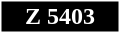<table style="border: 1px solid white; color:white; margin-left: auto; margin-right: auto;" cellspacing="0" cellpadding="0" width="80px">
<tr>
<td align="center" height="20" style="background:#000000;"><span><strong>Z 5403</strong></span></td>
</tr>
</table>
